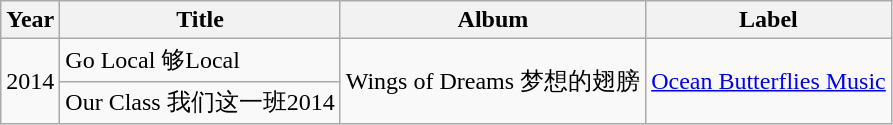<table class="wikitable">
<tr>
<th>Year</th>
<th>Title</th>
<th>Album</th>
<th>Label</th>
</tr>
<tr>
<td rowspan="2">2014</td>
<td>Go Local 够Local</td>
<td rowspan="2">Wings of Dreams 梦想的翅膀</td>
<td rowspan="2"><a href='#'>Ocean Butterflies Music</a></td>
</tr>
<tr>
<td>Our Class 我们这一班2014</td>
</tr>
</table>
